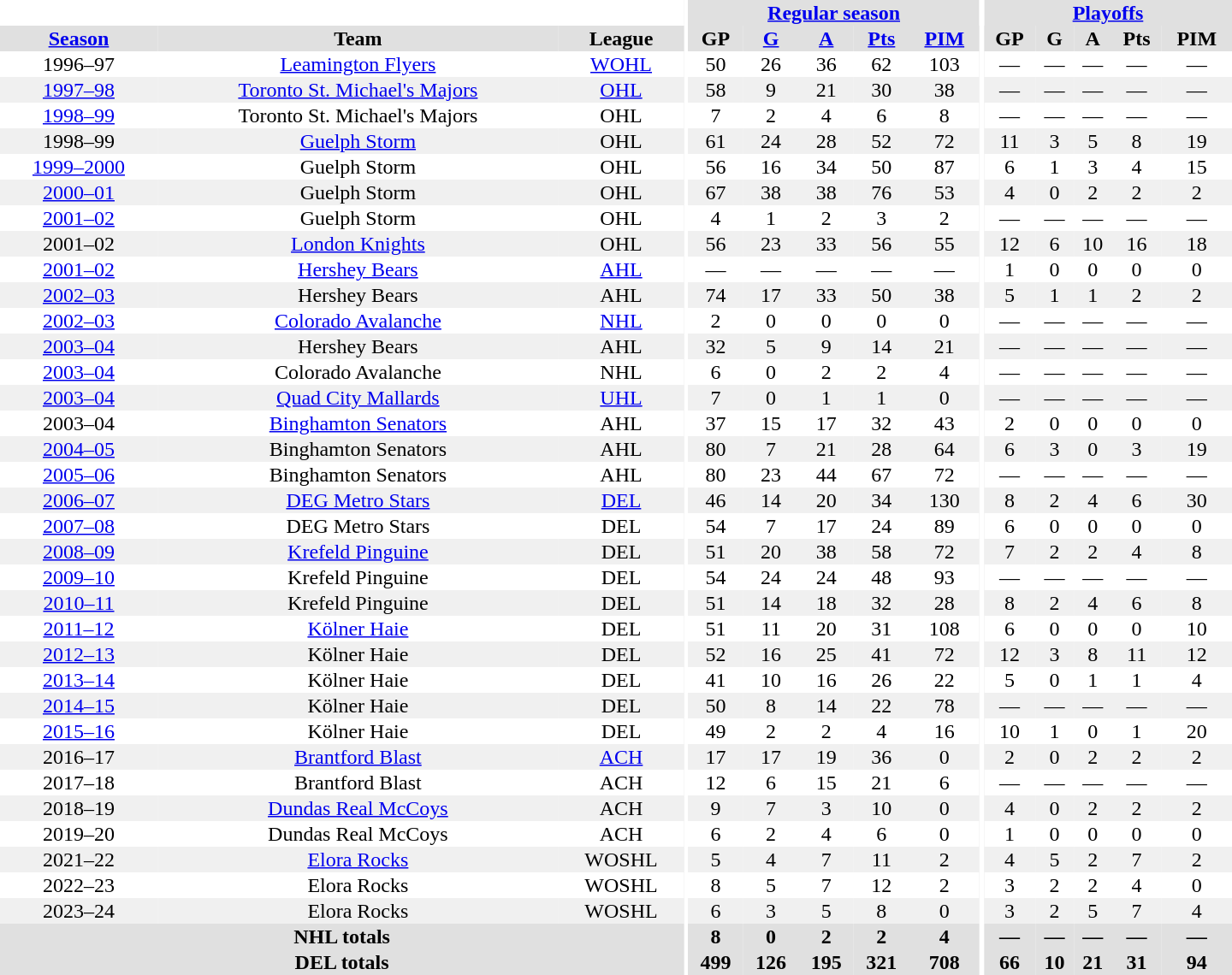<table border="0" cellpadding="1" cellspacing="0" style="text-align:center; width:60em">
<tr bgcolor="#e0e0e0">
<th colspan="3" bgcolor="#ffffff"></th>
<th rowspan="100" bgcolor="#ffffff"></th>
<th colspan="5"><a href='#'>Regular season</a></th>
<th rowspan="100" bgcolor="#ffffff"></th>
<th colspan="5"><a href='#'>Playoffs</a></th>
</tr>
<tr bgcolor="#e0e0e0">
<th><a href='#'>Season</a></th>
<th>Team</th>
<th>League</th>
<th>GP</th>
<th><a href='#'>G</a></th>
<th><a href='#'>A</a></th>
<th><a href='#'>Pts</a></th>
<th><a href='#'>PIM</a></th>
<th>GP</th>
<th>G</th>
<th>A</th>
<th>Pts</th>
<th>PIM</th>
</tr>
<tr>
<td>1996–97</td>
<td><a href='#'>Leamington Flyers</a></td>
<td><a href='#'>WOHL</a></td>
<td>50</td>
<td>26</td>
<td>36</td>
<td>62</td>
<td>103</td>
<td>—</td>
<td>—</td>
<td>—</td>
<td>—</td>
<td>—</td>
</tr>
<tr bgcolor="#f0f0f0">
<td><a href='#'>1997–98</a></td>
<td><a href='#'>Toronto St. Michael's Majors</a></td>
<td><a href='#'>OHL</a></td>
<td>58</td>
<td>9</td>
<td>21</td>
<td>30</td>
<td>38</td>
<td>—</td>
<td>—</td>
<td>—</td>
<td>—</td>
<td>—</td>
</tr>
<tr>
<td><a href='#'>1998–99</a></td>
<td>Toronto St. Michael's Majors</td>
<td>OHL</td>
<td>7</td>
<td>2</td>
<td>4</td>
<td>6</td>
<td>8</td>
<td>—</td>
<td>—</td>
<td>—</td>
<td>—</td>
<td>—</td>
</tr>
<tr bgcolor="#f0f0f0">
<td>1998–99</td>
<td><a href='#'>Guelph Storm</a></td>
<td>OHL</td>
<td>61</td>
<td>24</td>
<td>28</td>
<td>52</td>
<td>72</td>
<td>11</td>
<td>3</td>
<td>5</td>
<td>8</td>
<td>19</td>
</tr>
<tr>
<td><a href='#'>1999–2000</a></td>
<td>Guelph Storm</td>
<td>OHL</td>
<td>56</td>
<td>16</td>
<td>34</td>
<td>50</td>
<td>87</td>
<td>6</td>
<td>1</td>
<td>3</td>
<td>4</td>
<td>15</td>
</tr>
<tr bgcolor="#f0f0f0">
<td><a href='#'>2000–01</a></td>
<td>Guelph Storm</td>
<td>OHL</td>
<td>67</td>
<td>38</td>
<td>38</td>
<td>76</td>
<td>53</td>
<td>4</td>
<td>0</td>
<td>2</td>
<td>2</td>
<td>2</td>
</tr>
<tr>
<td><a href='#'>2001–02</a></td>
<td>Guelph Storm</td>
<td>OHL</td>
<td>4</td>
<td>1</td>
<td>2</td>
<td>3</td>
<td>2</td>
<td>—</td>
<td>—</td>
<td>—</td>
<td>—</td>
<td>—</td>
</tr>
<tr bgcolor="#f0f0f0">
<td>2001–02</td>
<td><a href='#'>London Knights</a></td>
<td>OHL</td>
<td>56</td>
<td>23</td>
<td>33</td>
<td>56</td>
<td>55</td>
<td>12</td>
<td>6</td>
<td>10</td>
<td>16</td>
<td>18</td>
</tr>
<tr>
<td><a href='#'>2001–02</a></td>
<td><a href='#'>Hershey Bears</a></td>
<td><a href='#'>AHL</a></td>
<td>—</td>
<td>—</td>
<td>—</td>
<td>—</td>
<td>—</td>
<td>1</td>
<td>0</td>
<td>0</td>
<td>0</td>
<td>0</td>
</tr>
<tr bgcolor="#f0f0f0">
<td><a href='#'>2002–03</a></td>
<td>Hershey Bears</td>
<td>AHL</td>
<td>74</td>
<td>17</td>
<td>33</td>
<td>50</td>
<td>38</td>
<td>5</td>
<td>1</td>
<td>1</td>
<td>2</td>
<td>2</td>
</tr>
<tr>
<td><a href='#'>2002–03</a></td>
<td><a href='#'>Colorado Avalanche</a></td>
<td><a href='#'>NHL</a></td>
<td>2</td>
<td>0</td>
<td>0</td>
<td>0</td>
<td>0</td>
<td>—</td>
<td>—</td>
<td>—</td>
<td>—</td>
<td>—</td>
</tr>
<tr bgcolor="#f0f0f0">
<td><a href='#'>2003–04</a></td>
<td>Hershey Bears</td>
<td>AHL</td>
<td>32</td>
<td>5</td>
<td>9</td>
<td>14</td>
<td>21</td>
<td>—</td>
<td>—</td>
<td>—</td>
<td>—</td>
<td>—</td>
</tr>
<tr>
<td><a href='#'>2003–04</a></td>
<td>Colorado Avalanche</td>
<td>NHL</td>
<td>6</td>
<td>0</td>
<td>2</td>
<td>2</td>
<td>4</td>
<td>—</td>
<td>—</td>
<td>—</td>
<td>—</td>
<td>—</td>
</tr>
<tr bgcolor="#f0f0f0">
<td><a href='#'>2003–04</a></td>
<td><a href='#'>Quad City Mallards</a></td>
<td><a href='#'>UHL</a></td>
<td>7</td>
<td>0</td>
<td>1</td>
<td>1</td>
<td>0</td>
<td>—</td>
<td>—</td>
<td>—</td>
<td>—</td>
<td>—</td>
</tr>
<tr>
<td>2003–04</td>
<td><a href='#'>Binghamton Senators</a></td>
<td>AHL</td>
<td>37</td>
<td>15</td>
<td>17</td>
<td>32</td>
<td>43</td>
<td>2</td>
<td>0</td>
<td>0</td>
<td>0</td>
<td>0</td>
</tr>
<tr bgcolor="#f0f0f0">
<td><a href='#'>2004–05</a></td>
<td>Binghamton Senators</td>
<td>AHL</td>
<td>80</td>
<td>7</td>
<td>21</td>
<td>28</td>
<td>64</td>
<td>6</td>
<td>3</td>
<td>0</td>
<td>3</td>
<td>19</td>
</tr>
<tr>
<td><a href='#'>2005–06</a></td>
<td>Binghamton Senators</td>
<td>AHL</td>
<td>80</td>
<td>23</td>
<td>44</td>
<td>67</td>
<td>72</td>
<td>—</td>
<td>—</td>
<td>—</td>
<td>—</td>
<td>—</td>
</tr>
<tr bgcolor="#f0f0f0">
<td><a href='#'>2006–07</a></td>
<td><a href='#'>DEG Metro Stars</a></td>
<td><a href='#'>DEL</a></td>
<td>46</td>
<td>14</td>
<td>20</td>
<td>34</td>
<td>130</td>
<td>8</td>
<td>2</td>
<td>4</td>
<td>6</td>
<td>30</td>
</tr>
<tr>
<td><a href='#'>2007–08</a></td>
<td>DEG Metro Stars</td>
<td>DEL</td>
<td>54</td>
<td>7</td>
<td>17</td>
<td>24</td>
<td>89</td>
<td>6</td>
<td>0</td>
<td>0</td>
<td>0</td>
<td>0</td>
</tr>
<tr bgcolor="#f0f0f0">
<td><a href='#'>2008–09</a></td>
<td><a href='#'>Krefeld Pinguine</a></td>
<td>DEL</td>
<td>51</td>
<td>20</td>
<td>38</td>
<td>58</td>
<td>72</td>
<td>7</td>
<td>2</td>
<td>2</td>
<td>4</td>
<td>8</td>
</tr>
<tr>
<td><a href='#'>2009–10</a></td>
<td>Krefeld Pinguine</td>
<td>DEL</td>
<td>54</td>
<td>24</td>
<td>24</td>
<td>48</td>
<td>93</td>
<td>—</td>
<td>—</td>
<td>—</td>
<td>—</td>
<td>—</td>
</tr>
<tr bgcolor="#f0f0f0">
<td><a href='#'>2010–11</a></td>
<td>Krefeld Pinguine</td>
<td>DEL</td>
<td>51</td>
<td>14</td>
<td>18</td>
<td>32</td>
<td>28</td>
<td>8</td>
<td>2</td>
<td>4</td>
<td>6</td>
<td>8</td>
</tr>
<tr>
<td><a href='#'>2011–12</a></td>
<td><a href='#'>Kölner Haie</a></td>
<td>DEL</td>
<td>51</td>
<td>11</td>
<td>20</td>
<td>31</td>
<td>108</td>
<td>6</td>
<td>0</td>
<td>0</td>
<td>0</td>
<td>10</td>
</tr>
<tr bgcolor="#f0f0f0">
<td><a href='#'>2012–13</a></td>
<td>Kölner Haie</td>
<td>DEL</td>
<td>52</td>
<td>16</td>
<td>25</td>
<td>41</td>
<td>72</td>
<td>12</td>
<td>3</td>
<td>8</td>
<td>11</td>
<td>12</td>
</tr>
<tr>
<td><a href='#'>2013–14</a></td>
<td>Kölner Haie</td>
<td>DEL</td>
<td>41</td>
<td>10</td>
<td>16</td>
<td>26</td>
<td>22</td>
<td>5</td>
<td>0</td>
<td>1</td>
<td>1</td>
<td>4</td>
</tr>
<tr bgcolor="#f0f0f0">
<td><a href='#'>2014–15</a></td>
<td>Kölner Haie</td>
<td>DEL</td>
<td>50</td>
<td>8</td>
<td>14</td>
<td>22</td>
<td>78</td>
<td>—</td>
<td>—</td>
<td>—</td>
<td>—</td>
<td>—</td>
</tr>
<tr>
<td><a href='#'>2015–16</a></td>
<td>Kölner Haie</td>
<td>DEL</td>
<td>49</td>
<td>2</td>
<td>2</td>
<td>4</td>
<td>16</td>
<td>10</td>
<td>1</td>
<td>0</td>
<td>1</td>
<td>20</td>
</tr>
<tr bgcolor="#f0f0f0">
<td>2016–17</td>
<td><a href='#'>Brantford Blast</a></td>
<td><a href='#'>ACH</a></td>
<td>17</td>
<td>17</td>
<td>19</td>
<td>36</td>
<td>0</td>
<td>2</td>
<td>0</td>
<td>2</td>
<td>2</td>
<td>2</td>
</tr>
<tr>
<td>2017–18</td>
<td>Brantford Blast</td>
<td>ACH</td>
<td>12</td>
<td>6</td>
<td>15</td>
<td>21</td>
<td>6</td>
<td>—</td>
<td>—</td>
<td>—</td>
<td>—</td>
<td>—</td>
</tr>
<tr bgcolor="#f0f0f0">
<td>2018–19</td>
<td><a href='#'>Dundas Real McCoys</a></td>
<td>ACH</td>
<td>9</td>
<td>7</td>
<td>3</td>
<td>10</td>
<td>0</td>
<td>4</td>
<td>0</td>
<td>2</td>
<td>2</td>
<td>2</td>
</tr>
<tr>
<td>2019–20</td>
<td>Dundas Real McCoys</td>
<td>ACH</td>
<td>6</td>
<td>2</td>
<td>4</td>
<td>6</td>
<td>0</td>
<td>1</td>
<td>0</td>
<td>0</td>
<td>0</td>
<td>0</td>
</tr>
<tr bgcolor="#f0f0f0">
<td>2021–22</td>
<td><a href='#'>Elora Rocks</a></td>
<td>WOSHL</td>
<td>5</td>
<td>4</td>
<td>7</td>
<td>11</td>
<td>2</td>
<td>4</td>
<td>5</td>
<td>2</td>
<td>7</td>
<td>2</td>
</tr>
<tr>
<td>2022–23</td>
<td>Elora Rocks</td>
<td>WOSHL</td>
<td>8</td>
<td>5</td>
<td>7</td>
<td>12</td>
<td>2</td>
<td>3</td>
<td>2</td>
<td>2</td>
<td>4</td>
<td>0</td>
</tr>
<tr bgcolor="#f0f0f0">
<td>2023–24</td>
<td>Elora Rocks</td>
<td>WOSHL</td>
<td>6</td>
<td>3</td>
<td>5</td>
<td>8</td>
<td>0</td>
<td>3</td>
<td>2</td>
<td>5</td>
<td>7</td>
<td>4</td>
</tr>
<tr bgcolor="#e0e0e0">
<th colspan="3">NHL totals</th>
<th>8</th>
<th>0</th>
<th>2</th>
<th>2</th>
<th>4</th>
<th>—</th>
<th>—</th>
<th>—</th>
<th>—</th>
<th>—</th>
</tr>
<tr bgcolor="#e0e0e0">
<th colspan="3">DEL totals</th>
<th>499</th>
<th>126</th>
<th>195</th>
<th>321</th>
<th>708</th>
<th>66</th>
<th>10</th>
<th>21</th>
<th>31</th>
<th>94</th>
</tr>
</table>
